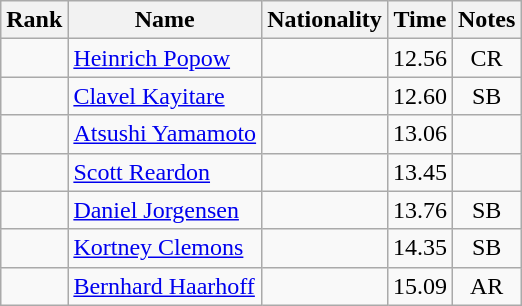<table class="wikitable sortable" style="text-align:center">
<tr>
<th>Rank</th>
<th>Name</th>
<th>Nationality</th>
<th>Time</th>
<th>Notes</th>
</tr>
<tr>
<td></td>
<td align=left><a href='#'>Heinrich Popow</a></td>
<td align=left></td>
<td>12.56</td>
<td>CR</td>
</tr>
<tr>
<td></td>
<td align=left><a href='#'>Clavel Kayitare</a></td>
<td align=left></td>
<td>12.60</td>
<td>SB</td>
</tr>
<tr>
<td></td>
<td align=left><a href='#'>Atsushi Yamamoto</a></td>
<td align=left></td>
<td>13.06</td>
<td></td>
</tr>
<tr>
<td></td>
<td align=left><a href='#'>Scott Reardon</a></td>
<td align=left></td>
<td>13.45</td>
<td></td>
</tr>
<tr>
<td></td>
<td align=left><a href='#'>Daniel Jorgensen</a></td>
<td align=left></td>
<td>13.76</td>
<td>SB</td>
</tr>
<tr>
<td></td>
<td align=left><a href='#'>Kortney Clemons</a></td>
<td align=left></td>
<td>14.35</td>
<td>SB</td>
</tr>
<tr>
<td></td>
<td align=left><a href='#'>Bernhard Haarhoff</a></td>
<td align=left></td>
<td>15.09</td>
<td>AR</td>
</tr>
</table>
